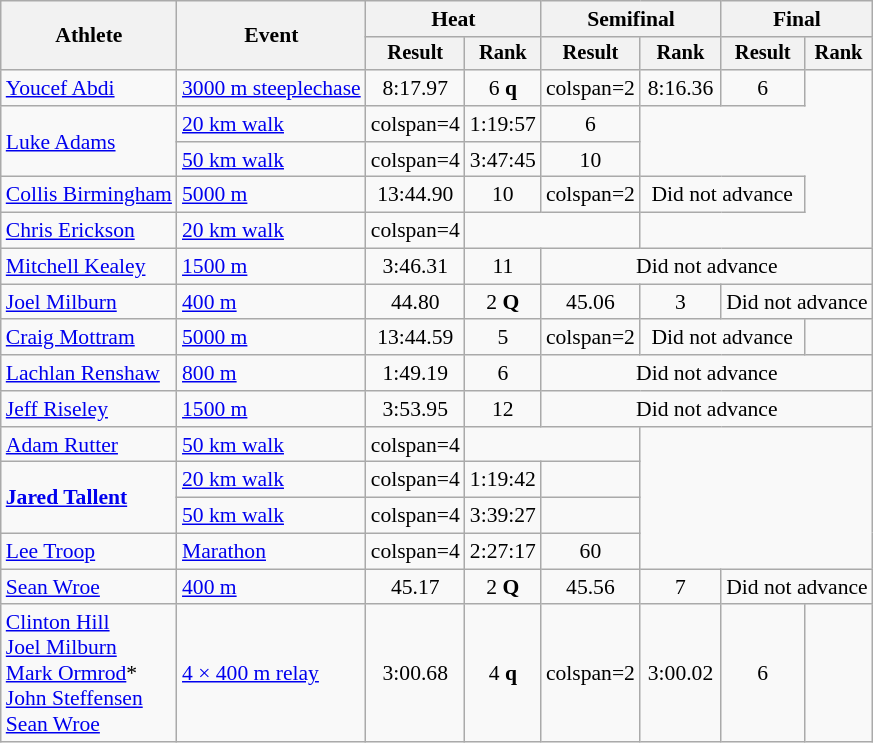<table class=wikitable style="font-size:90%">
<tr>
<th rowspan="2">Athlete</th>
<th rowspan="2">Event</th>
<th colspan="2">Heat</th>
<th colspan="2">Semifinal</th>
<th colspan="2">Final</th>
</tr>
<tr style="font-size:95%">
<th>Result</th>
<th>Rank</th>
<th>Result</th>
<th>Rank</th>
<th>Result</th>
<th>Rank</th>
</tr>
<tr align=center>
<td align=left><a href='#'>Youcef Abdi</a></td>
<td align=left><a href='#'>3000 m steeplechase</a></td>
<td>8:17.97</td>
<td>6 <strong>q</strong></td>
<td>colspan=2 </td>
<td>8:16.36</td>
<td>6</td>
</tr>
<tr align=center>
<td align=left rowspan=2><a href='#'>Luke Adams</a></td>
<td align=left><a href='#'>20 km walk</a></td>
<td>colspan=4 </td>
<td>1:19:57</td>
<td>6</td>
</tr>
<tr align=center>
<td align=left><a href='#'>50 km walk</a></td>
<td>colspan=4 </td>
<td>3:47:45</td>
<td>10</td>
</tr>
<tr align=center>
<td align=left><a href='#'>Collis Birmingham</a></td>
<td align=left><a href='#'>5000 m</a></td>
<td>13:44.90</td>
<td>10</td>
<td>colspan=2 </td>
<td colspan=2>Did not advance</td>
</tr>
<tr align=center>
<td align=left><a href='#'>Chris Erickson</a></td>
<td align=left><a href='#'>20 km walk</a></td>
<td>colspan=4 </td>
<td colspan=2></td>
</tr>
<tr align=center>
<td align=left><a href='#'>Mitchell Kealey</a></td>
<td align=left><a href='#'>1500 m</a></td>
<td>3:46.31</td>
<td>11</td>
<td colspan=4>Did not advance</td>
</tr>
<tr align=center>
<td align=left><a href='#'>Joel Milburn</a></td>
<td align=left><a href='#'>400 m</a></td>
<td>44.80</td>
<td>2 <strong>Q</strong></td>
<td>45.06</td>
<td>3</td>
<td colspan=2>Did not advance</td>
</tr>
<tr align=center>
<td align=left><a href='#'>Craig Mottram</a></td>
<td align=left><a href='#'>5000 m</a></td>
<td>13:44.59</td>
<td>5</td>
<td>colspan=2 </td>
<td colspan=2>Did not advance</td>
</tr>
<tr align=center>
<td align=left><a href='#'>Lachlan Renshaw</a></td>
<td align=left><a href='#'>800 m</a></td>
<td>1:49.19</td>
<td>6</td>
<td colspan=4>Did not advance</td>
</tr>
<tr align=center>
<td align=left><a href='#'>Jeff Riseley</a></td>
<td align=left><a href='#'>1500 m</a></td>
<td>3:53.95</td>
<td>12</td>
<td colspan=4>Did not advance</td>
</tr>
<tr align=center>
<td align=left><a href='#'>Adam Rutter</a></td>
<td align=left><a href='#'>50 km walk</a></td>
<td>colspan=4 </td>
<td colspan=2></td>
</tr>
<tr align=center>
<td align=left rowspan=2><strong><a href='#'>Jared Tallent</a></strong></td>
<td align=left><a href='#'>20 km walk</a></td>
<td>colspan=4 </td>
<td>1:19:42</td>
<td></td>
</tr>
<tr align=center>
<td align=left><a href='#'>50 km walk</a></td>
<td>colspan=4 </td>
<td>3:39:27</td>
<td></td>
</tr>
<tr align=center>
<td align=left><a href='#'>Lee Troop</a></td>
<td align=left><a href='#'>Marathon</a></td>
<td>colspan=4 </td>
<td>2:27:17</td>
<td>60</td>
</tr>
<tr align=center>
<td align=left><a href='#'>Sean Wroe</a></td>
<td align=left><a href='#'>400 m</a></td>
<td>45.17</td>
<td>2 <strong>Q</strong></td>
<td>45.56</td>
<td>7</td>
<td colspan=2>Did not advance</td>
</tr>
<tr align=center>
<td align=left><a href='#'>Clinton Hill</a><br><a href='#'>Joel Milburn</a><br><a href='#'>Mark Ormrod</a>*<br><a href='#'>John Steffensen</a><br><a href='#'>Sean Wroe</a></td>
<td align=left><a href='#'>4 × 400 m relay</a></td>
<td>3:00.68</td>
<td>4 <strong>q</strong></td>
<td>colspan=2 </td>
<td>3:00.02</td>
<td>6</td>
</tr>
</table>
